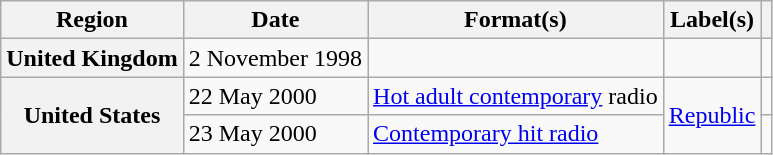<table class="wikitable plainrowheaders">
<tr>
<th scope="col">Region</th>
<th scope="col">Date</th>
<th scope="col">Format(s)</th>
<th scope="col">Label(s)</th>
<th scope="col"></th>
</tr>
<tr>
<th scope="row">United Kingdom</th>
<td>2 November 1998</td>
<td></td>
<td></td>
<td></td>
</tr>
<tr>
<th scope="row" rowspan="2">United States</th>
<td>22 May 2000</td>
<td><a href='#'>Hot adult contemporary</a> radio</td>
<td rowspan="2"><a href='#'>Republic</a></td>
<td></td>
</tr>
<tr>
<td>23 May 2000</td>
<td><a href='#'>Contemporary hit radio</a></td>
<td></td>
</tr>
</table>
